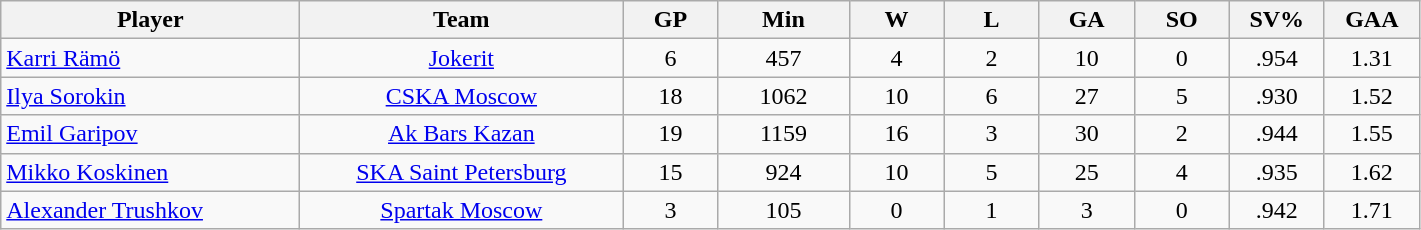<table class="wikitable sortable" style="text-align:center;">
<tr>
<th style="width: 12em;">Player</th>
<th style="width: 13em;">Team</th>
<th style="width: 3.5em;">GP</th>
<th style="width: 5em;">Min</th>
<th style="width: 3.5em;">W</th>
<th style="width: 3.5em;">L</th>
<th style="width: 3.5em;">GA</th>
<th style="width: 3.5em;">SO</th>
<th style="width: 3.5em;">SV%</th>
<th style="width: 3.5em;">GAA</th>
</tr>
<tr>
<td align=left><a href='#'>Karri Rämö</a></td>
<td><a href='#'>Jokerit</a></td>
<td>6</td>
<td>457</td>
<td>4</td>
<td>2</td>
<td>10</td>
<td>0</td>
<td>.954</td>
<td>1.31</td>
</tr>
<tr>
<td align=left><a href='#'>Ilya Sorokin</a></td>
<td><a href='#'>CSKA Moscow</a></td>
<td>18</td>
<td>1062</td>
<td>10</td>
<td>6</td>
<td>27</td>
<td>5</td>
<td>.930</td>
<td>1.52</td>
</tr>
<tr>
<td align=left><a href='#'>Emil Garipov</a></td>
<td><a href='#'>Ak Bars Kazan</a></td>
<td>19</td>
<td>1159</td>
<td>16</td>
<td>3</td>
<td>30</td>
<td>2</td>
<td>.944</td>
<td>1.55</td>
</tr>
<tr>
<td align=left><a href='#'>Mikko Koskinen</a></td>
<td><a href='#'>SKA Saint Petersburg</a></td>
<td>15</td>
<td>924</td>
<td>10</td>
<td>5</td>
<td>25</td>
<td>4</td>
<td>.935</td>
<td>1.62</td>
</tr>
<tr>
<td align=left><a href='#'>Alexander Trushkov</a></td>
<td><a href='#'>Spartak Moscow</a></td>
<td>3</td>
<td>105</td>
<td>0</td>
<td>1</td>
<td>3</td>
<td>0</td>
<td>.942</td>
<td>1.71</td>
</tr>
</table>
